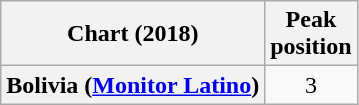<table class="wikitable plainrowheaders" style="text-align:center">
<tr>
<th scope="col">Chart (2018)</th>
<th scope="col">Peak<br> position</th>
</tr>
<tr>
<th scope="row">Bolivia (<a href='#'>Monitor Latino</a>)</th>
<td>3</td>
</tr>
</table>
